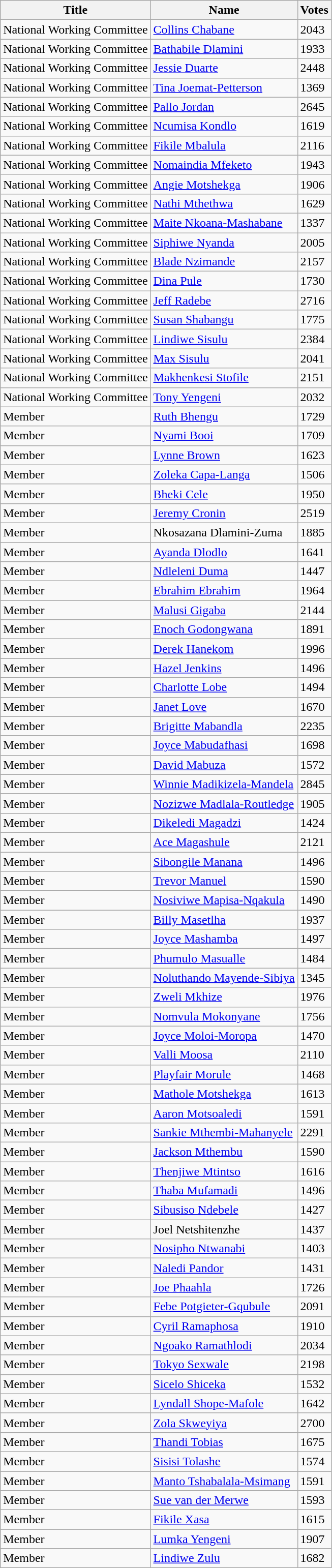<table class="wikitable sortable">
<tr>
<th>Title</th>
<th>Name</th>
<th>Votes</th>
</tr>
<tr>
<td>National Working Committee</td>
<td><a href='#'>Collins Chabane</a></td>
<td>2043</td>
</tr>
<tr>
<td>National Working Committee</td>
<td><a href='#'>Bathabile Dlamini</a></td>
<td>1933</td>
</tr>
<tr>
<td>National Working Committee</td>
<td><a href='#'>Jessie Duarte</a></td>
<td>2448</td>
</tr>
<tr>
<td>National Working Committee</td>
<td><a href='#'>Tina Joemat-Petterson</a></td>
<td>1369</td>
</tr>
<tr>
<td>National Working Committee</td>
<td><a href='#'>Pallo Jordan</a></td>
<td>2645</td>
</tr>
<tr>
<td>National Working Committee</td>
<td><a href='#'>Ncumisa Kondlo</a></td>
<td>1619</td>
</tr>
<tr>
<td>National Working Committee</td>
<td><a href='#'>Fikile Mbalula</a></td>
<td>2116</td>
</tr>
<tr>
<td>National Working Committee</td>
<td><a href='#'>Nomaindia Mfeketo</a></td>
<td>1943</td>
</tr>
<tr>
<td>National Working Committee</td>
<td><a href='#'>Angie Motshekga</a></td>
<td>1906</td>
</tr>
<tr>
<td>National Working Committee</td>
<td><a href='#'>Nathi Mthethwa</a></td>
<td>1629</td>
</tr>
<tr>
<td>National Working Committee</td>
<td><a href='#'>Maite Nkoana-Mashabane</a></td>
<td>1337</td>
</tr>
<tr>
<td>National Working Committee</td>
<td><a href='#'>Siphiwe Nyanda</a></td>
<td>2005</td>
</tr>
<tr>
<td>National Working Committee</td>
<td><a href='#'>Blade Nzimande</a></td>
<td>2157</td>
</tr>
<tr>
<td>National Working Committee</td>
<td><a href='#'>Dina Pule</a></td>
<td>1730</td>
</tr>
<tr>
<td>National Working Committee</td>
<td><a href='#'>Jeff Radebe</a></td>
<td>2716</td>
</tr>
<tr>
<td>National Working Committee</td>
<td><a href='#'>Susan Shabangu</a></td>
<td>1775</td>
</tr>
<tr>
<td>National Working Committee</td>
<td><a href='#'>Lindiwe Sisulu</a></td>
<td>2384</td>
</tr>
<tr>
<td>National Working Committee</td>
<td><a href='#'>Max Sisulu</a></td>
<td>2041</td>
</tr>
<tr>
<td>National Working Committee</td>
<td><a href='#'>Makhenkesi Stofile</a></td>
<td>2151</td>
</tr>
<tr>
<td>National Working Committee</td>
<td><a href='#'>Tony Yengeni</a></td>
<td>2032</td>
</tr>
<tr>
<td>Member</td>
<td><a href='#'>Ruth Bhengu</a></td>
<td>1729</td>
</tr>
<tr>
<td>Member</td>
<td><a href='#'>Nyami Booi</a></td>
<td>1709</td>
</tr>
<tr>
<td>Member</td>
<td><a href='#'>Lynne Brown</a></td>
<td>1623</td>
</tr>
<tr>
<td>Member</td>
<td><a href='#'>Zoleka Capa-Langa</a></td>
<td>1506</td>
</tr>
<tr>
<td>Member</td>
<td><a href='#'>Bheki Cele</a></td>
<td>1950</td>
</tr>
<tr>
<td>Member</td>
<td><a href='#'>Jeremy Cronin</a></td>
<td>2519</td>
</tr>
<tr>
<td>Member</td>
<td>Nkosazana Dlamini-Zuma</td>
<td>1885</td>
</tr>
<tr>
<td>Member</td>
<td><a href='#'>Ayanda Dlodlo</a></td>
<td>1641</td>
</tr>
<tr>
<td>Member</td>
<td><a href='#'>Ndleleni Duma</a></td>
<td>1447</td>
</tr>
<tr>
<td>Member</td>
<td><a href='#'>Ebrahim Ebrahim</a></td>
<td>1964</td>
</tr>
<tr>
<td>Member</td>
<td><a href='#'>Malusi Gigaba</a></td>
<td>2144</td>
</tr>
<tr>
<td>Member</td>
<td><a href='#'>Enoch Godongwana</a></td>
<td>1891</td>
</tr>
<tr>
<td>Member</td>
<td><a href='#'>Derek Hanekom</a></td>
<td>1996</td>
</tr>
<tr>
<td>Member</td>
<td><a href='#'>Hazel Jenkins</a></td>
<td>1496</td>
</tr>
<tr>
<td>Member</td>
<td><a href='#'>Charlotte Lobe</a></td>
<td>1494</td>
</tr>
<tr>
<td>Member</td>
<td><a href='#'>Janet Love</a></td>
<td>1670</td>
</tr>
<tr>
<td>Member</td>
<td><a href='#'>Brigitte Mabandla</a></td>
<td>2235</td>
</tr>
<tr>
<td>Member</td>
<td><a href='#'>Joyce Mabudafhasi</a></td>
<td>1698</td>
</tr>
<tr>
<td>Member</td>
<td><a href='#'>David Mabuza</a></td>
<td>1572</td>
</tr>
<tr>
<td>Member</td>
<td><a href='#'>Winnie Madikizela-Mandela</a></td>
<td>2845</td>
</tr>
<tr>
<td>Member</td>
<td><a href='#'>Nozizwe Madlala-Routledge</a></td>
<td>1905</td>
</tr>
<tr>
<td>Member</td>
<td><a href='#'>Dikeledi Magadzi</a></td>
<td>1424</td>
</tr>
<tr>
<td>Member</td>
<td><a href='#'>Ace Magashule</a></td>
<td>2121</td>
</tr>
<tr>
<td>Member</td>
<td><a href='#'>Sibongile Manana</a></td>
<td>1496</td>
</tr>
<tr>
<td>Member</td>
<td><a href='#'>Trevor Manuel</a></td>
<td>1590</td>
</tr>
<tr>
<td>Member</td>
<td><a href='#'>Nosiviwe Mapisa-Nqakula</a></td>
<td>1490</td>
</tr>
<tr>
<td>Member</td>
<td><a href='#'>Billy Masetlha</a></td>
<td>1937</td>
</tr>
<tr>
<td>Member</td>
<td><a href='#'>Joyce Mashamba</a></td>
<td>1497</td>
</tr>
<tr>
<td>Member</td>
<td><a href='#'>Phumulo Masualle</a></td>
<td>1484</td>
</tr>
<tr>
<td>Member</td>
<td><a href='#'>Noluthando Mayende-Sibiya</a></td>
<td>1345</td>
</tr>
<tr>
<td>Member</td>
<td><a href='#'>Zweli Mkhize</a></td>
<td>1976</td>
</tr>
<tr>
<td>Member</td>
<td><a href='#'>Nomvula Mokonyane</a></td>
<td>1756</td>
</tr>
<tr>
<td>Member</td>
<td><a href='#'>Joyce Moloi-Moropa</a></td>
<td>1470</td>
</tr>
<tr>
<td>Member</td>
<td><a href='#'>Valli Moosa</a></td>
<td>2110</td>
</tr>
<tr>
<td>Member</td>
<td><a href='#'>Playfair Morule</a></td>
<td>1468</td>
</tr>
<tr>
<td>Member</td>
<td><a href='#'>Mathole Motshekga</a></td>
<td>1613</td>
</tr>
<tr>
<td>Member</td>
<td><a href='#'>Aaron Motsoaledi</a></td>
<td>1591</td>
</tr>
<tr>
<td>Member</td>
<td><a href='#'>Sankie Mthembi-Mahanyele</a></td>
<td>2291</td>
</tr>
<tr>
<td>Member</td>
<td><a href='#'>Jackson Mthembu</a></td>
<td>1590</td>
</tr>
<tr>
<td>Member</td>
<td><a href='#'>Thenjiwe Mtintso</a></td>
<td>1616</td>
</tr>
<tr>
<td>Member</td>
<td><a href='#'>Thaba Mufamadi</a></td>
<td>1496</td>
</tr>
<tr>
<td>Member</td>
<td><a href='#'>Sibusiso Ndebele</a></td>
<td>1427</td>
</tr>
<tr>
<td>Member</td>
<td>Joel Netshitenzhe</td>
<td>1437</td>
</tr>
<tr>
<td>Member</td>
<td><a href='#'>Nosipho Ntwanabi</a></td>
<td>1403</td>
</tr>
<tr>
<td>Member</td>
<td><a href='#'>Naledi Pandor</a></td>
<td>1431</td>
</tr>
<tr>
<td>Member</td>
<td><a href='#'>Joe Phaahla</a></td>
<td>1726</td>
</tr>
<tr>
<td>Member</td>
<td><a href='#'>Febe Potgieter-Gqubule</a></td>
<td>2091</td>
</tr>
<tr>
<td>Member</td>
<td><a href='#'>Cyril Ramaphosa</a></td>
<td>1910</td>
</tr>
<tr>
<td>Member</td>
<td><a href='#'>Ngoako Ramathlodi</a></td>
<td>2034</td>
</tr>
<tr>
<td>Member</td>
<td><a href='#'>Tokyo Sexwale</a></td>
<td>2198</td>
</tr>
<tr>
<td>Member</td>
<td><a href='#'>Sicelo Shiceka</a></td>
<td>1532</td>
</tr>
<tr>
<td>Member</td>
<td><a href='#'>Lyndall Shope-Mafole</a></td>
<td>1642</td>
</tr>
<tr>
<td>Member</td>
<td><a href='#'>Zola Skweyiya</a></td>
<td>2700</td>
</tr>
<tr>
<td>Member</td>
<td><a href='#'>Thandi Tobias</a></td>
<td>1675</td>
</tr>
<tr>
<td>Member</td>
<td><a href='#'>Sisisi Tolashe</a></td>
<td>1574</td>
</tr>
<tr>
<td>Member</td>
<td><a href='#'>Manto Tshabalala-Msimang</a></td>
<td>1591</td>
</tr>
<tr>
<td>Member</td>
<td><a href='#'>Sue van der Merwe</a></td>
<td>1593</td>
</tr>
<tr>
<td>Member</td>
<td><a href='#'>Fikile Xasa</a></td>
<td>1615</td>
</tr>
<tr>
<td>Member</td>
<td><a href='#'>Lumka Yengeni</a></td>
<td>1907</td>
</tr>
<tr>
<td>Member</td>
<td><a href='#'>Lindiwe Zulu</a></td>
<td>1682</td>
</tr>
</table>
